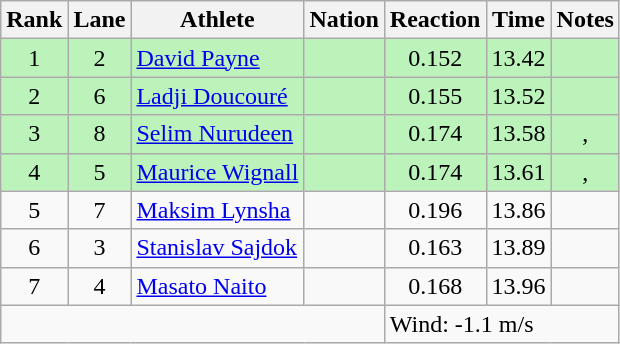<table class="wikitable sortable" style="text-align:center">
<tr>
<th>Rank</th>
<th>Lane</th>
<th>Athlete</th>
<th>Nation</th>
<th>Reaction</th>
<th>Time</th>
<th>Notes</th>
</tr>
<tr bgcolor=bbf3bb>
<td>1</td>
<td>2</td>
<td align=left><a href='#'>David Payne</a></td>
<td align=left></td>
<td>0.152</td>
<td>13.42</td>
<td></td>
</tr>
<tr bgcolor=bbf3bb>
<td>2</td>
<td>6</td>
<td align=left><a href='#'>Ladji Doucouré</a></td>
<td align=left></td>
<td>0.155</td>
<td>13.52</td>
<td></td>
</tr>
<tr bgcolor=bbf3bb>
<td>3</td>
<td>8</td>
<td align=left><a href='#'>Selim Nurudeen</a></td>
<td align=left></td>
<td>0.174</td>
<td>13.58</td>
<td>, </td>
</tr>
<tr bgcolor=bbf3bb>
<td>4</td>
<td>5</td>
<td align=left><a href='#'>Maurice Wignall</a></td>
<td align=left></td>
<td>0.174</td>
<td>13.61</td>
<td>, </td>
</tr>
<tr>
<td>5</td>
<td>7</td>
<td align=left><a href='#'>Maksim Lynsha</a></td>
<td align=left></td>
<td>0.196</td>
<td>13.86</td>
<td></td>
</tr>
<tr>
<td>6</td>
<td>3</td>
<td align=left><a href='#'>Stanislav Sajdok</a></td>
<td align=left></td>
<td>0.163</td>
<td>13.89</td>
<td></td>
</tr>
<tr>
<td>7</td>
<td>4</td>
<td align=left><a href='#'>Masato Naito</a></td>
<td align=left></td>
<td>0.168</td>
<td>13.96</td>
<td></td>
</tr>
<tr class="sortbottom">
<td colspan=4></td>
<td colspan="3" style="text-align:left;">Wind: -1.1 m/s</td>
</tr>
</table>
